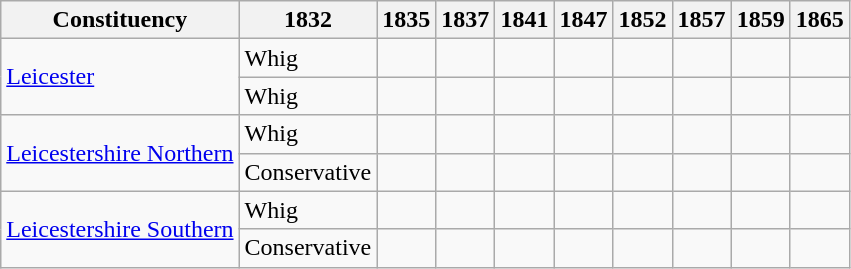<table class=wikitable sortable>
<tr>
<th>Constituency</th>
<th>1832</th>
<th>1835</th>
<th>1837</th>
<th>1841</th>
<th>1847</th>
<th>1852</th>
<th>1857</th>
<th>1859</th>
<th>1865</th>
</tr>
<tr>
<td rowspan=2><a href='#'>Leicester</a></td>
<td bgcolor=>Whig</td>
<td></td>
<td></td>
<td></td>
<td></td>
<td></td>
<td></td>
<td></td>
<td></td>
</tr>
<tr>
<td bgcolor=>Whig</td>
<td></td>
<td></td>
<td></td>
<td></td>
<td></td>
<td></td>
<td></td>
<td></td>
</tr>
<tr>
<td rowspan=2><a href='#'>Leicestershire Northern</a></td>
<td bgcolor=>Whig</td>
<td></td>
<td></td>
<td></td>
<td></td>
<td></td>
<td></td>
<td></td>
<td></td>
</tr>
<tr>
<td bgcolor=>Conservative</td>
<td></td>
<td></td>
<td></td>
<td></td>
<td></td>
<td></td>
<td></td>
<td></td>
</tr>
<tr>
<td rowspan=2><a href='#'>Leicestershire Southern</a></td>
<td bgcolor=>Whig</td>
<td></td>
<td></td>
<td></td>
<td></td>
<td></td>
<td></td>
<td></td>
<td></td>
</tr>
<tr>
<td bgcolor=>Conservative</td>
<td></td>
<td></td>
<td></td>
<td></td>
<td></td>
<td></td>
<td></td>
<td></td>
</tr>
</table>
